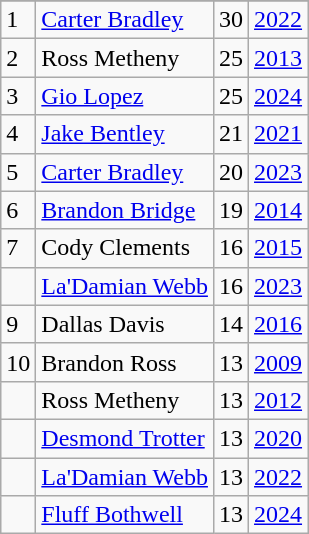<table class="wikitable">
<tr>
</tr>
<tr>
<td>1</td>
<td><a href='#'>Carter Bradley</a></td>
<td><abbr>30</abbr></td>
<td><a href='#'>2022</a></td>
</tr>
<tr>
<td>2</td>
<td>Ross Metheny</td>
<td><abbr>25</abbr></td>
<td><a href='#'>2013</a></td>
</tr>
<tr>
<td>3</td>
<td><a href='#'>Gio Lopez</a></td>
<td><abbr>25</abbr></td>
<td><a href='#'>2024</a></td>
</tr>
<tr>
<td>4</td>
<td><a href='#'>Jake Bentley</a></td>
<td><abbr>21</abbr></td>
<td><a href='#'>2021</a></td>
</tr>
<tr>
<td>5</td>
<td><a href='#'>Carter Bradley</a></td>
<td><abbr>20</abbr></td>
<td><a href='#'>2023</a></td>
</tr>
<tr>
<td>6</td>
<td><a href='#'>Brandon Bridge</a></td>
<td><abbr>19</abbr></td>
<td><a href='#'>2014</a></td>
</tr>
<tr>
<td>7</td>
<td>Cody Clements</td>
<td><abbr>16</abbr></td>
<td><a href='#'>2015</a></td>
</tr>
<tr>
<td></td>
<td><a href='#'>La'Damian Webb</a></td>
<td><abbr>16</abbr></td>
<td><a href='#'>2023</a></td>
</tr>
<tr>
<td>9</td>
<td>Dallas Davis</td>
<td><abbr>14</abbr></td>
<td><a href='#'>2016</a></td>
</tr>
<tr>
<td>10</td>
<td>Brandon Ross</td>
<td><abbr>13</abbr></td>
<td><a href='#'>2009</a></td>
</tr>
<tr>
<td></td>
<td>Ross Metheny</td>
<td><abbr>13</abbr></td>
<td><a href='#'>2012</a></td>
</tr>
<tr>
<td></td>
<td><a href='#'>Desmond Trotter</a></td>
<td><abbr>13</abbr></td>
<td><a href='#'>2020</a></td>
</tr>
<tr>
<td></td>
<td><a href='#'>La'Damian Webb</a></td>
<td><abbr>13</abbr></td>
<td><a href='#'>2022</a></td>
</tr>
<tr>
<td></td>
<td><a href='#'>Fluff Bothwell</a></td>
<td><abbr>13</abbr></td>
<td><a href='#'>2024</a></td>
</tr>
</table>
